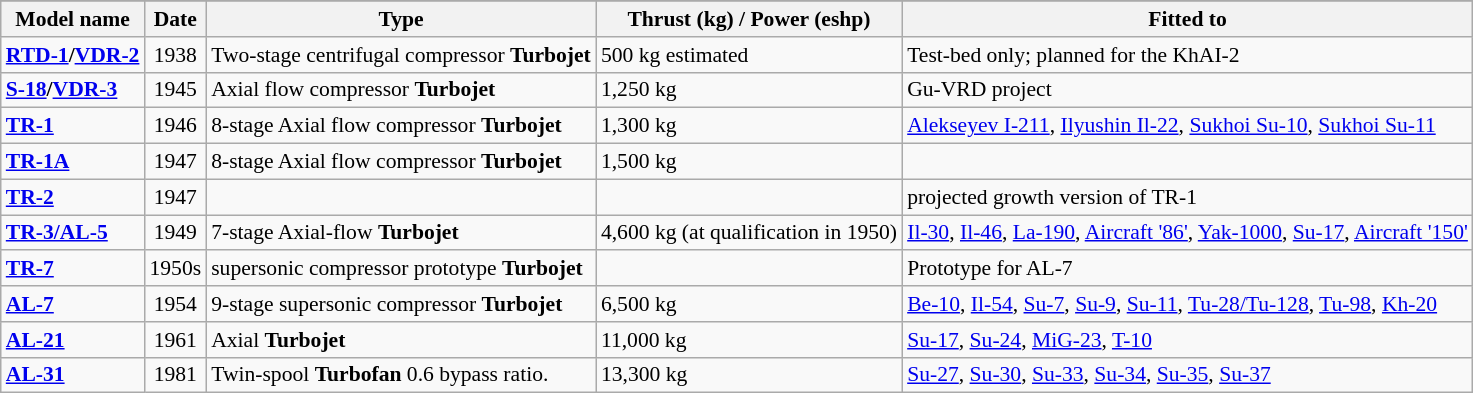<table class="wikitable" align=center style="font-size:90%;">
<tr>
</tr>
<tr style="background:#efefef;">
<th>Model name</th>
<th>Date</th>
<th>Type</th>
<th>Thrust (kg) / Power (eshp)</th>
<th>Fitted to</th>
</tr>
<tr>
<td align=left><strong><a href='#'>RTD-1</a>/<a href='#'>VDR-2</a></strong></td>
<td align=center>1938</td>
<td align=left>Two-stage centrifugal compressor <strong>Turbojet</strong></td>
<td align=left>500 kg estimated</td>
<td align=left>Test-bed only; planned for the KhAI-2</td>
</tr>
<tr>
<td align=left><strong><a href='#'>S-18</a>/<a href='#'>VDR-3</a></strong></td>
<td align=center>1945</td>
<td align=left>Axial flow compressor <strong>Turbojet</strong></td>
<td align=left>1,250 kg</td>
<td align=left>Gu-VRD project</td>
</tr>
<tr>
<td align=left><strong><a href='#'>TR-1</a></strong></td>
<td align=center>1946</td>
<td align=left>8-stage Axial flow compressor <strong>Turbojet</strong></td>
<td align=left>1,300 kg</td>
<td align=left><a href='#'>Alekseyev I-211</a>, <a href='#'>Ilyushin Il-22</a>, <a href='#'>Sukhoi Su-10</a>, <a href='#'>Sukhoi Su-11</a></td>
</tr>
<tr>
<td align=left><strong><a href='#'>TR-1A</a></strong></td>
<td align=center>1947</td>
<td align=left>8-stage Axial flow compressor <strong>Turbojet</strong></td>
<td align=left>1,500 kg</td>
<td align=left></td>
</tr>
<tr>
<td align=left><strong><a href='#'>TR-2</a></strong></td>
<td align=center>1947</td>
<td align=left></td>
<td align=left></td>
<td align=left>projected growth version of TR-1</td>
</tr>
<tr>
<td align=left><strong><a href='#'>TR-3/AL-5</a></strong></td>
<td align=center>1949</td>
<td align=left>7-stage Axial-flow <strong>Turbojet</strong></td>
<td align=left>4,600 kg (at qualification in 1950)</td>
<td align=left><a href='#'>Il-30</a>, <a href='#'>Il-46</a>, <a href='#'>La-190</a>, <a href='#'>Aircraft '86'</a>, <a href='#'>Yak-1000</a>, <a href='#'>Su-17</a>, <a href='#'>Aircraft '150'</a></td>
</tr>
<tr>
<td align=left><strong><a href='#'>TR-7</a></strong></td>
<td align=center>1950s</td>
<td align=left>supersonic compressor prototype <strong>Turbojet</strong></td>
<td align=left></td>
<td align=left>Prototype for AL-7</td>
</tr>
<tr>
<td align=left><strong><a href='#'>AL-7</a></strong></td>
<td align=center>1954</td>
<td align=left>9-stage supersonic compressor <strong>Turbojet</strong></td>
<td align=left>6,500 kg</td>
<td align=left><a href='#'>Be-10</a>, <a href='#'>Il-54</a>, <a href='#'>Su-7</a>, <a href='#'>Su-9</a>, <a href='#'>Su-11</a>, <a href='#'>Tu-28/Tu-128</a>, <a href='#'>Tu-98</a>, <a href='#'>Kh-20</a></td>
</tr>
<tr>
<td align=left><strong><a href='#'>AL-21</a></strong></td>
<td align=center>1961</td>
<td align=left>Axial <strong>Turbojet</strong></td>
<td align=left>11,000 kg</td>
<td align=left><a href='#'>Su-17</a>, <a href='#'>Su-24</a>, <a href='#'>MiG-23</a>, <a href='#'>T-10</a></td>
</tr>
<tr>
<td align=left><strong><a href='#'>AL-31</a></strong></td>
<td align=center>1981</td>
<td align=left>Twin-spool <strong>Turbofan</strong> 0.6 bypass ratio.</td>
<td align=left>13,300 kg</td>
<td align=left><a href='#'>Su-27</a>, <a href='#'>Su-30</a>, <a href='#'>Su-33</a>, <a href='#'>Su-34</a>, <a href='#'>Su-35</a>, <a href='#'>Su-37</a></td>
</tr>
</table>
